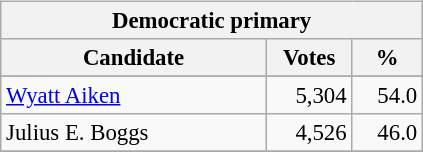<table class="wikitable" align="left" style="margin: 1em 1em 1em 0; font-size: 95%;">
<tr>
<th colspan="3">Democratic primary</th>
</tr>
<tr>
<th colspan="1" style="width: 170px">Candidate</th>
<th style="width: 50px">Votes</th>
<th style="width: 40px">%</th>
</tr>
<tr>
</tr>
<tr>
<td><a href='#'>Wyatt Aiken</a></td>
<td align="right">5,304</td>
<td align="right">54.0</td>
</tr>
<tr>
<td>Julius E. Boggs</td>
<td align="right">4,526</td>
<td align="right">46.0</td>
</tr>
<tr>
</tr>
</table>
